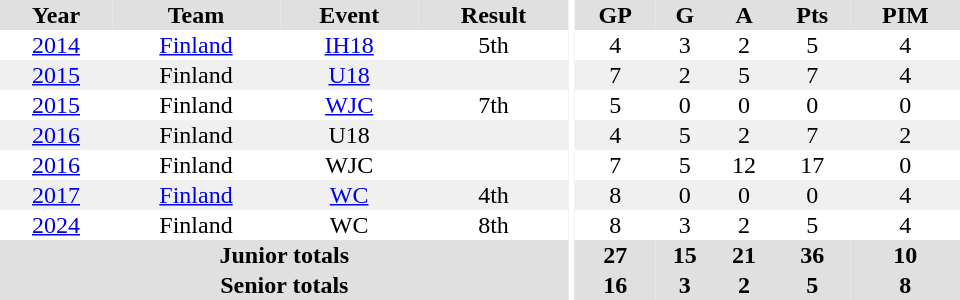<table border="0" cellpadding="1" cellspacing="0" ID="Table3" style="text-align:center; width:40em;">
<tr bgcolor="#e0e0e0">
<th>Year</th>
<th>Team</th>
<th>Event</th>
<th>Result</th>
<th rowspan="99" bgcolor="#fff"></th>
<th>GP</th>
<th>G</th>
<th>A</th>
<th>Pts</th>
<th>PIM</th>
</tr>
<tr>
<td><a href='#'>2014</a></td>
<td><a href='#'>Finland</a></td>
<td><a href='#'>IH18</a></td>
<td>5th</td>
<td>4</td>
<td>3</td>
<td>2</td>
<td>5</td>
<td>4</td>
</tr>
<tr bgcolor="#f0f0f0">
<td><a href='#'>2015</a></td>
<td>Finland</td>
<td><a href='#'>U18</a></td>
<td></td>
<td>7</td>
<td>2</td>
<td>5</td>
<td>7</td>
<td>4</td>
</tr>
<tr>
<td><a href='#'>2015</a></td>
<td>Finland</td>
<td><a href='#'>WJC</a></td>
<td>7th</td>
<td>5</td>
<td>0</td>
<td>0</td>
<td>0</td>
<td>0</td>
</tr>
<tr bgcolor="#f0f0f0">
<td><a href='#'>2016</a></td>
<td>Finland</td>
<td>U18</td>
<td></td>
<td>4</td>
<td>5</td>
<td>2</td>
<td>7</td>
<td>2</td>
</tr>
<tr>
<td><a href='#'>2016</a></td>
<td>Finland</td>
<td>WJC</td>
<td></td>
<td>7</td>
<td>5</td>
<td>12</td>
<td>17</td>
<td>0</td>
</tr>
<tr bgcolor="#f0f0f0">
<td><a href='#'>2017</a></td>
<td><a href='#'>Finland</a></td>
<td><a href='#'>WC</a></td>
<td>4th</td>
<td>8</td>
<td>0</td>
<td>0</td>
<td>0</td>
<td>4</td>
</tr>
<tr>
<td><a href='#'>2024</a></td>
<td>Finland</td>
<td>WC</td>
<td>8th</td>
<td>8</td>
<td>3</td>
<td>2</td>
<td>5</td>
<td>4</td>
</tr>
<tr bgcolor="#e0e0e0">
<th colspan="4">Junior totals</th>
<th>27</th>
<th>15</th>
<th>21</th>
<th>36</th>
<th>10</th>
</tr>
<tr bgcolor="#e0e0e0">
<th colspan="4">Senior totals</th>
<th>16</th>
<th>3</th>
<th>2</th>
<th>5</th>
<th>8</th>
</tr>
</table>
